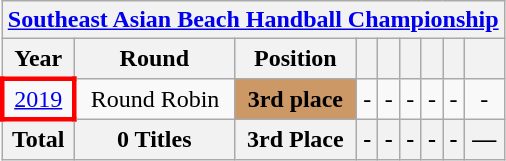<table class="wikitable" style="text-align: center;">
<tr>
<th colspan=9><a href='#'>Southeast Asian Beach Handball Championship</a></th>
</tr>
<tr>
<th>Year</th>
<th>Round</th>
<th>Position</th>
<th></th>
<th></th>
<th></th>
<th></th>
<th></th>
<th></th>
</tr>
<tr>
<td style="border: 3px solid red"> <a href='#'>2019</a></td>
<td>Round Robin</td>
<td bgcolor=cc9966><strong>3rd place</strong></td>
<td>-</td>
<td>-</td>
<td>-</td>
<td>-</td>
<td>-</td>
<td>-</td>
</tr>
<tr>
<th>Total</th>
<th>0 Titles</th>
<th>3rd Place</th>
<th>-</th>
<th>-</th>
<th>-</th>
<th>-</th>
<th>-</th>
<th>—</th>
</tr>
</table>
